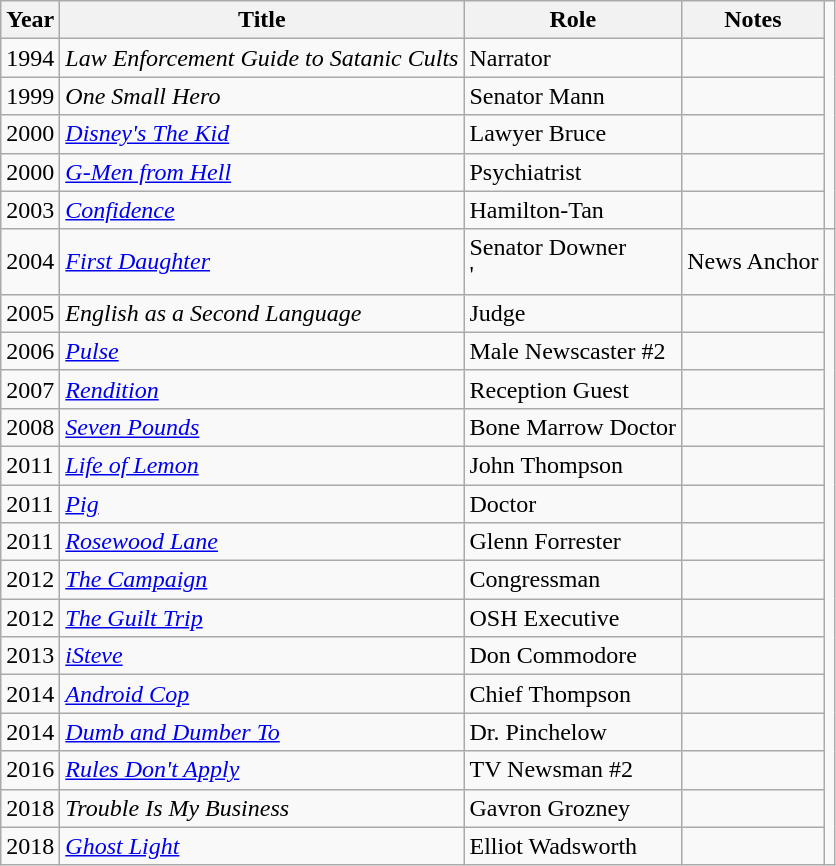<table class="wikitable sortable">
<tr>
<th>Year</th>
<th>Title</th>
<th>Role</th>
<th>Notes</th>
</tr>
<tr>
<td>1994</td>
<td><em>Law Enforcement Guide to Satanic Cults</em></td>
<td>Narrator</td>
<td></td>
</tr>
<tr>
<td>1999</td>
<td><em>One Small Hero</em></td>
<td>Senator Mann</td>
<td></td>
</tr>
<tr>
<td>2000</td>
<td><em><a href='#'>Disney's The Kid</a></em></td>
<td>Lawyer Bruce</td>
<td></td>
</tr>
<tr>
<td>2000</td>
<td><em><a href='#'>G-Men from Hell</a></em></td>
<td>Psychiatrist</td>
<td></td>
</tr>
<tr>
<td>2003</td>
<td><a href='#'><em>Confidence</em></a></td>
<td>Hamilton-Tan</td>
<td></td>
</tr>
<tr>
<td>2004</td>
<td><a href='#'><em>First Daughter</em></a></td>
<td>Senator Downer<br>'</td>
<td>News Anchor</td>
<td></td>
</tr>
<tr>
<td>2005</td>
<td><em>English as a Second Language</em></td>
<td>Judge</td>
<td></td>
</tr>
<tr>
<td>2006</td>
<td><a href='#'><em>Pulse</em></a></td>
<td>Male Newscaster #2</td>
<td></td>
</tr>
<tr>
<td>2007</td>
<td><a href='#'><em>Rendition</em></a></td>
<td>Reception Guest</td>
<td></td>
</tr>
<tr>
<td>2008</td>
<td><em><a href='#'>Seven Pounds</a></em></td>
<td>Bone Marrow Doctor</td>
<td></td>
</tr>
<tr>
<td>2011</td>
<td><em><a href='#'>Life of Lemon</a></em></td>
<td>John Thompson</td>
<td></td>
</tr>
<tr>
<td>2011</td>
<td><a href='#'><em>Pig</em></a></td>
<td>Doctor</td>
<td></td>
</tr>
<tr>
<td>2011</td>
<td><em><a href='#'>Rosewood Lane</a></em></td>
<td>Glenn Forrester</td>
<td></td>
</tr>
<tr>
<td>2012</td>
<td><a href='#'><em>The Campaign</em></a></td>
<td>Congressman</td>
<td></td>
</tr>
<tr>
<td>2012</td>
<td><a href='#'><em>The Guilt Trip</em></a></td>
<td>OSH Executive</td>
<td></td>
</tr>
<tr>
<td>2013</td>
<td><em><a href='#'>iSteve</a></em></td>
<td>Don Commodore</td>
<td></td>
</tr>
<tr>
<td>2014</td>
<td><em><a href='#'>Android Cop</a></em></td>
<td>Chief Thompson</td>
<td></td>
</tr>
<tr>
<td>2014</td>
<td><em><a href='#'>Dumb and Dumber To</a></em></td>
<td>Dr. Pinchelow</td>
<td></td>
</tr>
<tr>
<td>2016</td>
<td><em><a href='#'>Rules Don't Apply</a></em></td>
<td>TV Newsman #2</td>
<td></td>
</tr>
<tr>
<td>2018</td>
<td><em>Trouble Is My Business</em></td>
<td>Gavron Grozney</td>
<td></td>
</tr>
<tr>
<td>2018</td>
<td><a href='#'><em>Ghost Light</em></a></td>
<td>Elliot Wadsworth</td>
<td></td>
</tr>
</table>
